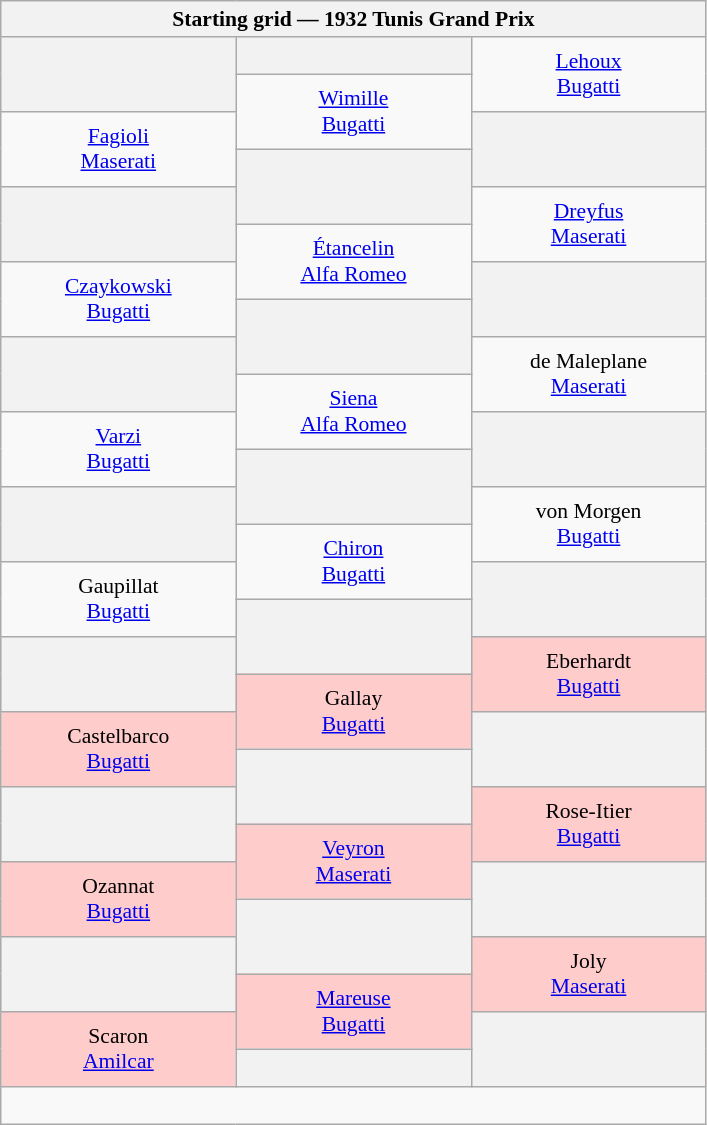<table class="wikitable" style="font-size: 90%;">
<tr>
<th colspan=3>Starting grid — 1932 Tunis Grand Prix</th>
</tr>
<tr align="center" style="height: 25px;">
<th rowspan=2 width=150px></th>
<th width=150px></th>
<td rowspan=2 width=150px> <a href='#'>Lehoux</a><br><a href='#'>Bugatti</a></td>
</tr>
<tr align="center" style="height: 25px;">
<td rowspan=2> <a href='#'>Wimille</a><br><a href='#'>Bugatti</a></td>
</tr>
<tr align="center" style="height: 25px;">
<td rowspan=2> <a href='#'>Fagioli</a><br><a href='#'>Maserati</a></td>
<th rowspan=2></th>
</tr>
<tr style="height: 25px;">
<th rowspan=2></th>
</tr>
<tr align="center" style="height: 25px;">
<th rowspan=2></th>
<td rowspan=2> <a href='#'>Dreyfus</a><br><a href='#'>Maserati</a></td>
</tr>
<tr align="center" style="height: 25px;">
<td rowspan=2> <a href='#'>Étancelin</a><br><a href='#'>Alfa Romeo</a></td>
</tr>
<tr align="center" style="height: 25px;">
<td rowspan=2> <a href='#'>Czaykowski</a><br><a href='#'>Bugatti</a></td>
<th rowspan=2></th>
</tr>
<tr style="height: 25px;">
<th rowspan=2></th>
</tr>
<tr align="center" style="height: 25px;">
<th rowspan=2></th>
<td rowspan=2> de Maleplane<br><a href='#'>Maserati</a></td>
</tr>
<tr align="center" style="height: 25px;">
<td rowspan=2> <a href='#'>Siena</a><br><a href='#'>Alfa Romeo</a></td>
</tr>
<tr align="center" style="height: 25px;">
<td rowspan=2> <a href='#'>Varzi</a><br><a href='#'>Bugatti</a></td>
<th rowspan=2></th>
</tr>
<tr style="height: 25px;">
<th rowspan=2></th>
</tr>
<tr align="center" style="height: 25px;">
<th rowspan=2></th>
<td rowspan=2> von Morgen<br><a href='#'>Bugatti</a></td>
</tr>
<tr align="center" style="height: 25px;">
<td rowspan=2> <a href='#'>Chiron</a><br><a href='#'>Bugatti</a></td>
</tr>
<tr align="center" style="height: 25px;">
<td rowspan=2> Gaupillat<br><a href='#'>Bugatti</a></td>
<th rowspan=2></th>
</tr>
<tr style="height: 25px;">
<th rowspan=2></th>
</tr>
<tr align="center" style="height: 25px; background-color: #ffcccc">
<th rowspan=2></th>
<td rowspan=2> Eberhardt<br><a href='#'>Bugatti</a></td>
</tr>
<tr align="center" style="height: 25px; background-color: #ffcccc">
<td rowspan=2> Gallay<br><a href='#'>Bugatti</a></td>
</tr>
<tr align="center" style="height: 25px; background-color: #ffcccc">
<td rowspan=2> Castelbarco<br><a href='#'>Bugatti</a></td>
<th rowspan=2></th>
</tr>
<tr style="height: 25px;">
<th rowspan=2></th>
</tr>
<tr align="center" style="height: 25px; background-color: #ffcccc">
<th rowspan=2></th>
<td rowspan=2> Rose-Itier<br><a href='#'>Bugatti</a></td>
</tr>
<tr align="center" style="height: 25px; background-color: #ffcccc">
<td rowspan=2> <a href='#'>Veyron</a><br><a href='#'>Maserati</a></td>
</tr>
<tr align="center" style="height: 25px; background-color: #ffcccc">
<td rowspan=2> Ozannat<br><a href='#'>Bugatti</a></td>
<th rowspan=2></th>
</tr>
<tr style="height: 25px;">
<th rowspan=2></th>
</tr>
<tr align="center" style="height: 25px; background-color: #ffcccc">
<th rowspan=2></th>
<td rowspan=2> Joly<br><a href='#'>Maserati</a></td>
</tr>
<tr align="center" style="height: 25px; background-color: #ffcccc">
<td rowspan=2> <a href='#'>Mareuse</a><br><a href='#'>Bugatti</a></td>
</tr>
<tr align="center" style="height: 25px; background-color: #ffcccc">
<td rowspan=2> Scaron<br><a href='#'>Amilcar</a></td>
<th rowspan=2></th>
</tr>
<tr style="height: 25px;">
<th></th>
</tr>
<tr style="height: 25px;">
</tr>
</table>
